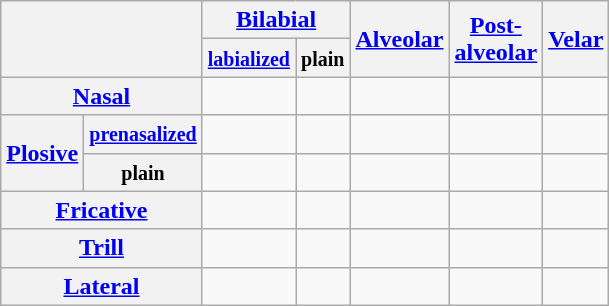<table class="wikitable" style="text-align: center;">
<tr>
<th colspan="2" rowspan="2"></th>
<th colspan="2"><a href='#'>Bilabial</a></th>
<th rowspan="2"><a href='#'>Alveolar</a></th>
<th rowspan="2"><a href='#'>Post-<br>alveolar</a></th>
<th rowspan="2"><a href='#'>Velar</a></th>
</tr>
<tr>
<th><small><a href='#'>labialized</a></small></th>
<th><small>plain</small></th>
</tr>
<tr>
<th colspan="2"><a href='#'>Nasal</a></th>
<td></td>
<td></td>
<td></td>
<td></td>
<td></td>
</tr>
<tr>
<th rowspan="2"><a href='#'>Plosive</a></th>
<th><small><a href='#'>prenasalized</a></small></th>
<td></td>
<td></td>
<td></td>
<td></td>
<td></td>
</tr>
<tr>
<th><small>plain</small></th>
<td></td>
<td></td>
<td></td>
<td></td>
<td></td>
</tr>
<tr>
<th colspan="2"><a href='#'>Fricative</a></th>
<td></td>
<td></td>
<td></td>
<td></td>
<td></td>
</tr>
<tr>
<th colspan="2"><a href='#'>Trill</a></th>
<td></td>
<td></td>
<td></td>
<td></td>
<td></td>
</tr>
<tr>
<th colspan="2"><a href='#'>Lateral</a></th>
<td></td>
<td></td>
<td></td>
<td></td>
<td></td>
</tr>
</table>
